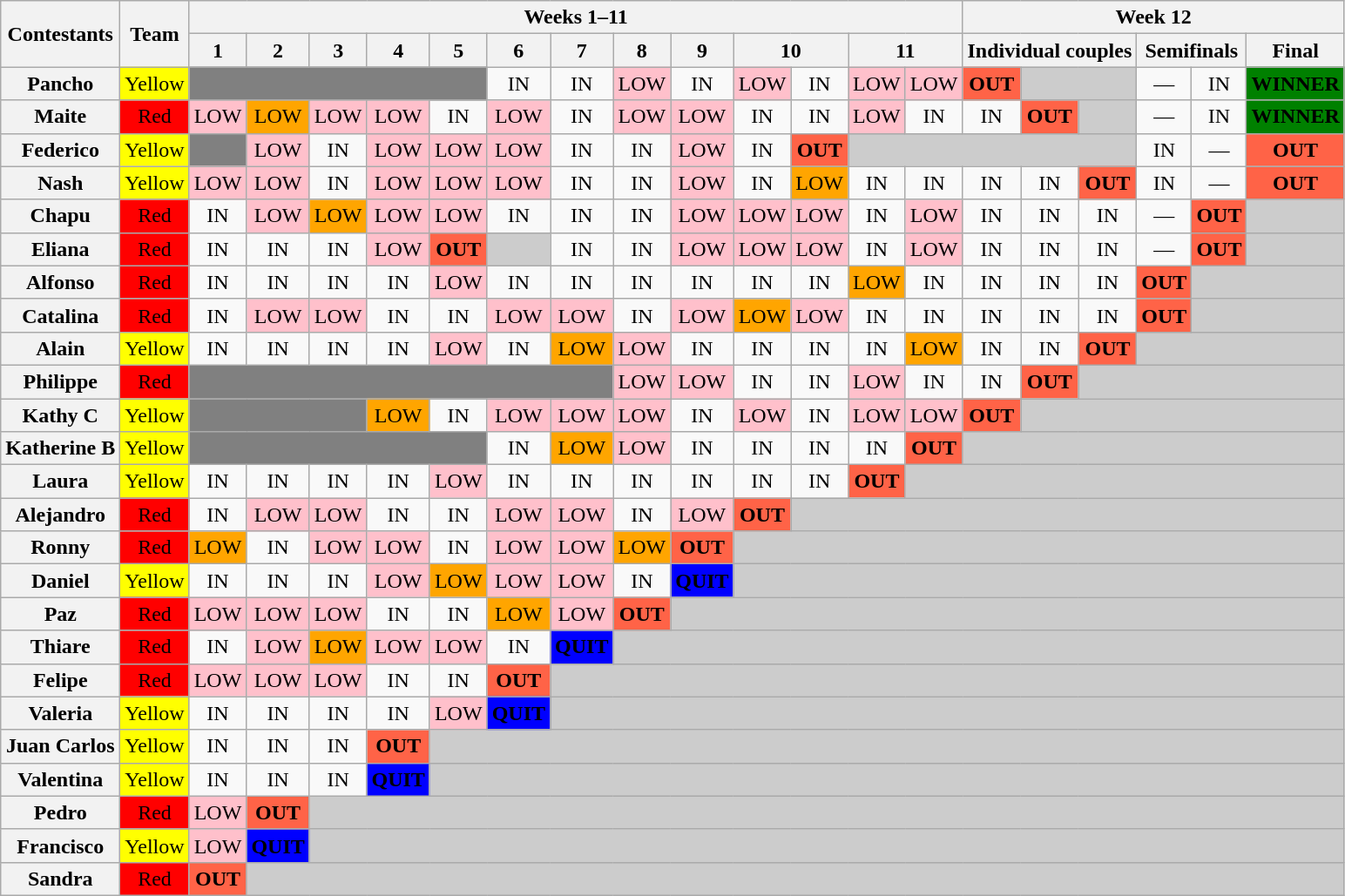<table class="wikitable" style="text-align:center">
<tr>
<th rowspan=2>Contestants</th>
<th rowspan=2>Team</th>
<th colspan="13">Weeks 1–11</th>
<th colspan=6>Week 12</th>
</tr>
<tr>
<th width="10px">1</th>
<th width="10px">2</th>
<th width="10px">3</th>
<th width="10px">4</th>
<th width="10px">5</th>
<th width="10px">6</th>
<th width="10px">7</th>
<th width="10px">8</th>
<th width="10px">9</th>
<th colspan=2>10</th>
<th colspan=2>11</th>
<th colspan=3>Individual couples</th>
<th colspan=2>Semifinals</th>
<th>Final</th>
</tr>
<tr>
<th>Pancho</th>
<td bgcolor="yellow">Yellow</td>
<td colspan="5" bgcolor=gray></td>
<td>IN</td>
<td>IN</td>
<td bgcolor="pink">LOW</td>
<td>IN</td>
<td bgcolor="pink">LOW</td>
<td>IN</td>
<td bgcolor="pink">LOW</td>
<td bgcolor="pink">LOW</td>
<td bgcolor="tomato"><strong>OUT</strong></td>
<td colspan="2" bgcolor="#CCCCCC"></td>
<td>—</td>
<td>IN</td>
<td bgcolor="Green"><span><strong>WINNER</strong></span></td>
</tr>
<tr>
<th>Maite</th>
<td bgcolor="red">Red</td>
<td bgcolor="pink">LOW</td>
<td bgcolor="orange">LOW</td>
<td bgcolor="pink">LOW</td>
<td bgcolor="pink">LOW</td>
<td>IN</td>
<td bgcolor="pink">LOW</td>
<td>IN</td>
<td bgcolor="pink">LOW</td>
<td bgcolor="pink">LOW</td>
<td>IN</td>
<td>IN</td>
<td bgcolor="pink">LOW</td>
<td>IN</td>
<td>IN</td>
<td bgcolor="tomato"><strong>OUT</strong></td>
<td colspan="1" bgcolor="#CCCCCC"></td>
<td>—</td>
<td>IN</td>
<td bgcolor="Green"><span><strong>WINNER</strong></span></td>
</tr>
<tr>
<th>Federico</th>
<td bgcolor="yellow">Yellow</td>
<td colspan="1" bgcolor=gray></td>
<td bgcolor="pink">LOW</td>
<td>IN</td>
<td bgcolor="pink">LOW</td>
<td bgcolor="pink">LOW</td>
<td bgcolor="pink">LOW</td>
<td>IN</td>
<td>IN</td>
<td bgcolor="pink">LOW</td>
<td>IN</td>
<td bgcolor="tomato"><strong>OUT</strong></td>
<td colspan="5" bgcolor="#CCCCCC"></td>
<td>IN</td>
<td>—</td>
<td bgcolor="tomato"><strong>OUT</strong></td>
</tr>
<tr>
<th>Nash</th>
<td bgcolor="yellow">Yellow</td>
<td bgcolor="pink">LOW</td>
<td bgcolor="pink">LOW</td>
<td>IN</td>
<td bgcolor="pink">LOW</td>
<td bgcolor="pink">LOW</td>
<td bgcolor="pink">LOW</td>
<td>IN</td>
<td>IN</td>
<td bgcolor="pink">LOW</td>
<td>IN</td>
<td bgcolor="orange">LOW</td>
<td>IN</td>
<td>IN</td>
<td>IN</td>
<td>IN</td>
<td bgcolor="tomato"><strong>OUT</strong></td>
<td>IN</td>
<td>—</td>
<td bgcolor="tomato"><strong>OUT</strong></td>
</tr>
<tr>
<th>Chapu</th>
<td bgcolor="red">Red</td>
<td>IN</td>
<td bgcolor="pink">LOW</td>
<td bgcolor="orange">LOW</td>
<td bgcolor="pink">LOW</td>
<td bgcolor="pink">LOW</td>
<td>IN</td>
<td>IN</td>
<td>IN</td>
<td bgcolor="pink">LOW</td>
<td bgcolor="pink">LOW</td>
<td bgcolor="pink">LOW</td>
<td>IN</td>
<td bgcolor="pink">LOW</td>
<td>IN</td>
<td>IN</td>
<td>IN</td>
<td>—</td>
<td bgcolor="tomato"><strong>OUT</strong></td>
<td colspan="20" bgcolor="#CCCCCC"></td>
</tr>
<tr>
<th>Eliana</th>
<td bgcolor="red">Red</td>
<td>IN</td>
<td>IN</td>
<td>IN</td>
<td bgcolor="pink">LOW</td>
<td bgcolor="tomato"><strong>OUT</strong></td>
<td bgcolor="#CCCCCC"></td>
<td>IN</td>
<td>IN</td>
<td bgcolor="pink">LOW</td>
<td bgcolor="pink">LOW</td>
<td bgcolor="pink">LOW</td>
<td>IN</td>
<td bgcolor="pink">LOW</td>
<td>IN</td>
<td>IN</td>
<td>IN</td>
<td>—</td>
<td bgcolor="tomato"><strong>OUT</strong></td>
<td colspan="20" bgcolor="#CCCCCC"></td>
</tr>
<tr>
<th>Alfonso</th>
<td bgcolor="red">Red</td>
<td>IN</td>
<td>IN</td>
<td>IN</td>
<td>IN</td>
<td bgcolor="pink">LOW</td>
<td>IN</td>
<td>IN</td>
<td>IN</td>
<td>IN</td>
<td>IN</td>
<td>IN</td>
<td bgcolor="orange">LOW</td>
<td>IN</td>
<td>IN</td>
<td>IN</td>
<td>IN</td>
<td bgcolor="tomato"><strong>OUT</strong></td>
<td colspan="20" bgcolor="#CCCCCC"></td>
</tr>
<tr>
<th>Catalina</th>
<td bgcolor="red">Red</td>
<td>IN</td>
<td bgcolor="pink">LOW</td>
<td bgcolor="pink">LOW</td>
<td>IN</td>
<td>IN</td>
<td bgcolor="pink">LOW</td>
<td bgcolor="pink">LOW</td>
<td>IN</td>
<td bgcolor="pink">LOW</td>
<td bgcolor="orange">LOW</td>
<td bgcolor="pink">LOW</td>
<td>IN</td>
<td>IN</td>
<td>IN</td>
<td>IN</td>
<td>IN</td>
<td bgcolor="tomato"><strong>OUT</strong></td>
<td colspan="20" bgcolor="#CCCCCC"></td>
</tr>
<tr>
<th>Alain</th>
<td bgcolor="yellow">Yellow</td>
<td>IN</td>
<td>IN</td>
<td>IN</td>
<td>IN</td>
<td bgcolor="pink">LOW</td>
<td>IN</td>
<td bgcolor="orange">LOW</td>
<td bgcolor="pink">LOW</td>
<td>IN</td>
<td>IN</td>
<td>IN</td>
<td>IN</td>
<td bgcolor="orange">LOW</td>
<td>IN</td>
<td>IN</td>
<td bgcolor="tomato"><strong>OUT</strong></td>
<td colspan="20" bgcolor="#CCCCCC"></td>
</tr>
<tr>
<th>Philippe</th>
<td bgcolor="red">Red</td>
<td colspan="7" bgcolor=gray></td>
<td bgcolor="pink">LOW</td>
<td bgcolor="pink">LOW</td>
<td>IN</td>
<td>IN</td>
<td bgcolor="pink">LOW</td>
<td>IN</td>
<td>IN</td>
<td bgcolor="tomato"><strong>OUT</strong></td>
<td colspan="20" bgcolor="#CCCCCC"></td>
</tr>
<tr>
<th>Kathy C</th>
<td bgcolor="yellow">Yellow</td>
<td colspan="3" bgcolor=gray></td>
<td bgcolor="orange">LOW</td>
<td>IN</td>
<td bgcolor="pink">LOW</td>
<td bgcolor="pink">LOW</td>
<td bgcolor="pink">LOW</td>
<td>IN</td>
<td bgcolor="pink">LOW</td>
<td>IN</td>
<td bgcolor="pink">LOW</td>
<td bgcolor="pink">LOW</td>
<td bgcolor="tomato"><strong>OUT</strong></td>
<td colspan="20" bgcolor="#CCCCCC"></td>
</tr>
<tr>
<th>Katherine B</th>
<td bgcolor="yellow">Yellow</td>
<td colspan="5" bgcolor=gray></td>
<td>IN</td>
<td bgcolor="orange">LOW</td>
<td bgcolor="pink">LOW</td>
<td>IN</td>
<td>IN</td>
<td>IN</td>
<td>IN</td>
<td bgcolor="tomato"><strong>OUT</strong></td>
<td colspan="20" bgcolor="#CCCCCC"></td>
</tr>
<tr>
<th>Laura</th>
<td bgcolor="yellow">Yellow</td>
<td>IN</td>
<td>IN</td>
<td>IN</td>
<td>IN</td>
<td bgcolor="pink">LOW</td>
<td>IN</td>
<td>IN</td>
<td>IN</td>
<td>IN</td>
<td>IN</td>
<td>IN</td>
<td bgcolor="tomato"><strong>OUT</strong></td>
<td colspan="20" bgcolor="#CCCCCC"></td>
</tr>
<tr>
<th>Alejandro</th>
<td bgcolor="red">Red</td>
<td>IN</td>
<td bgcolor="pink">LOW</td>
<td bgcolor="pink">LOW</td>
<td>IN</td>
<td>IN</td>
<td bgcolor="pink">LOW</td>
<td bgcolor="pink">LOW</td>
<td>IN</td>
<td bgcolor="pink">LOW</td>
<td bgcolor="tomato"><strong>OUT</strong></td>
<td colspan="20" bgcolor="#CCCCCC"></td>
</tr>
<tr>
<th>Ronny</th>
<td bgcolor="red">Red</td>
<td bgcolor="orange">LOW</td>
<td>IN</td>
<td bgcolor="pink">LOW</td>
<td bgcolor="pink">LOW</td>
<td>IN</td>
<td bgcolor="pink">LOW</td>
<td bgcolor="pink">LOW</td>
<td bgcolor="orange">LOW</td>
<td bgcolor="tomato"><strong>OUT</strong></td>
<td colspan="20" bgcolor="#CCCCCC"></td>
</tr>
<tr>
<th>Daniel</th>
<td bgcolor="yellow">Yellow</td>
<td>IN</td>
<td>IN</td>
<td>IN</td>
<td bgcolor="pink">LOW</td>
<td bgcolor="orange">LOW</td>
<td bgcolor="pink">LOW</td>
<td bgcolor="pink">LOW</td>
<td>IN</td>
<td bgcolor="BLUE"><span><strong>QUIT</strong></span></td>
<td colspan="20" bgcolor="#CCCCCC"></td>
</tr>
<tr>
<th>Paz</th>
<td bgcolor="red">Red</td>
<td bgcolor="pink">LOW</td>
<td bgcolor="pink">LOW</td>
<td bgcolor="pink">LOW</td>
<td>IN</td>
<td>IN</td>
<td bgcolor="orange">LOW</td>
<td bgcolor="pink">LOW</td>
<td bgcolor="tomato"><strong>OUT</strong></td>
<td colspan="20" bgcolor="#CCCCCC"></td>
</tr>
<tr>
<th>Thiare</th>
<td bgcolor="red">Red</td>
<td>IN</td>
<td bgcolor="pink">LOW</td>
<td bgcolor="orange">LOW</td>
<td bgcolor="pink">LOW</td>
<td bgcolor="pink">LOW</td>
<td>IN</td>
<td bgcolor="BLUE"><span><strong>QUIT</strong></span></td>
<td colspan="20" bgcolor="#CCCCCC"></td>
</tr>
<tr>
<th>Felipe</th>
<td bgcolor="red">Red</td>
<td bgcolor="pink">LOW</td>
<td bgcolor="pink">LOW</td>
<td bgcolor="pink">LOW</td>
<td>IN</td>
<td>IN</td>
<td bgcolor="tomato"><strong>OUT</strong></td>
<td colspan="20" bgcolor="#CCCCCC"></td>
</tr>
<tr>
<th>Valeria</th>
<td bgcolor="yellow">Yellow</td>
<td>IN</td>
<td>IN</td>
<td>IN</td>
<td>IN</td>
<td bgcolor="pink">LOW</td>
<td bgcolor="BLUE"><span><strong>QUIT</strong></span></td>
<td colspan="20" bgcolor="#CCCCCC"></td>
</tr>
<tr>
<th>Juan Carlos</th>
<td bgcolor="yellow">Yellow</td>
<td>IN</td>
<td>IN</td>
<td>IN</td>
<td bgcolor="tomato"><strong>OUT</strong></td>
<td colspan="20" bgcolor="#CCCCCC"></td>
</tr>
<tr>
<th>Valentina</th>
<td bgcolor="yellow">Yellow</td>
<td>IN</td>
<td>IN</td>
<td>IN</td>
<td bgcolor="BLUE"><span><strong>QUIT</strong></span></td>
<td colspan="20" bgcolor="#CCCCCC"></td>
</tr>
<tr>
<th>Pedro</th>
<td bgcolor="red">Red</td>
<td bgcolor="pink">LOW</td>
<td bgcolor="tomato"><strong>OUT</strong></td>
<td colspan="20" bgcolor="#CCCCCC"></td>
</tr>
<tr>
<th>Francisco</th>
<td bgcolor="yellow">Yellow</td>
<td bgcolor="pink">LOW</td>
<td bgcolor="BLUE"><span><strong>QUIT</strong></span></td>
<td colspan="20" bgcolor="#CCCCCC"></td>
</tr>
<tr>
<th>Sandra</th>
<td bgcolor="red">Red</td>
<td bgcolor="tomato"><strong>OUT</strong></td>
<td colspan="20" bgcolor="#CCCCCC"></td>
</tr>
</table>
